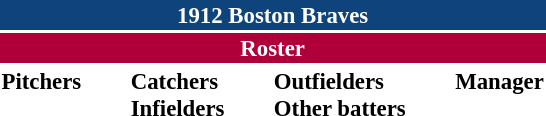<table class="toccolours" style="font-size: 95%;">
<tr>
<th colspan="10" style="background-color: #0f437c; color: white; text-align: center;">1912 Boston Braves</th>
</tr>
<tr>
<td colspan="10" style="background-color: #af0039; color: white; text-align: center;"><strong>Roster</strong></td>
</tr>
<tr>
<td valign="top"><strong>Pitchers</strong><br>












</td>
<td width="25px"></td>
<td valign="top"><strong>Catchers</strong><br>




<strong>Infielders</strong>










</td>
<td width="25px"></td>
<td valign="top"><strong>Outfielders</strong><br>





<strong>Other batters</strong>
</td>
<td width="25px"></td>
<td valign="top"><strong>Manager</strong><br></td>
</tr>
</table>
